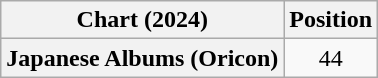<table class="wikitable plainrowheaders" style="text-align:center">
<tr>
<th scope="col">Chart (2024)</th>
<th scope="col">Position</th>
</tr>
<tr>
<th scope="row">Japanese Albums (Oricon)</th>
<td>44</td>
</tr>
</table>
